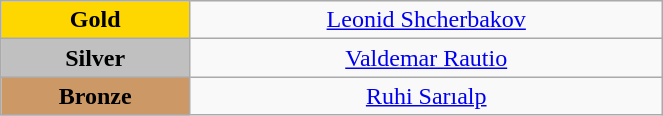<table class="wikitable" style="text-align:center; " width="35%">
<tr>
<td bgcolor="gold"><strong>Gold</strong></td>
<td><a href='#'>Leonid Shcherbakov</a><br>  <small><em></em></small></td>
</tr>
<tr>
<td bgcolor="silver"><strong>Silver</strong></td>
<td><a href='#'>Valdemar Rautio</a><br>  <small><em></em></small></td>
</tr>
<tr>
<td bgcolor="CC9966"><strong>Bronze</strong></td>
<td><a href='#'>Ruhi Sarıalp</a><br>  <small><em></em></small></td>
</tr>
</table>
